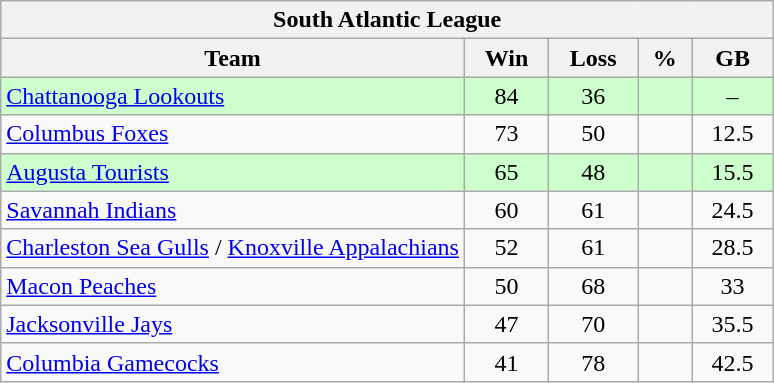<table class="wikitable">
<tr>
<th colspan="5">South Atlantic League</th>
</tr>
<tr>
<th width="60%">Team</th>
<th>Win</th>
<th>Loss</th>
<th>%</th>
<th>GB</th>
</tr>
<tr align=center bgcolor=ccffcc>
<td align=left><a href='#'>Chattanooga Lookouts</a></td>
<td>84</td>
<td>36</td>
<td></td>
<td>–</td>
</tr>
<tr align=center>
<td align=left><a href='#'>Columbus Foxes</a></td>
<td>73</td>
<td>50</td>
<td></td>
<td>12.5</td>
</tr>
<tr align=center bgcolor=ccffcc>
<td align=left><a href='#'>Augusta Tourists</a></td>
<td>65</td>
<td>48</td>
<td></td>
<td>15.5</td>
</tr>
<tr align=center>
<td align=left><a href='#'>Savannah Indians</a></td>
<td>60</td>
<td>61</td>
<td></td>
<td>24.5</td>
</tr>
<tr align=center>
<td align=left><a href='#'>Charleston Sea Gulls</a> / <a href='#'>Knoxville Appalachians</a></td>
<td>52</td>
<td>61</td>
<td></td>
<td>28.5</td>
</tr>
<tr align=center>
<td align=left><a href='#'>Macon Peaches</a></td>
<td>50</td>
<td>68</td>
<td></td>
<td>33</td>
</tr>
<tr align=center>
<td align=left><a href='#'>Jacksonville Jays</a></td>
<td>47</td>
<td>70</td>
<td></td>
<td>35.5</td>
</tr>
<tr align=center>
<td align=left><a href='#'>Columbia Gamecocks</a></td>
<td>41</td>
<td>78</td>
<td></td>
<td>42.5</td>
</tr>
</table>
